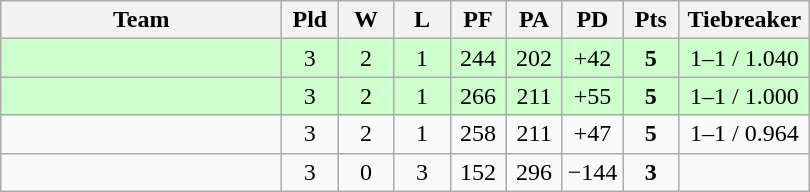<table class=wikitable style="text-align:center">
<tr>
<th width=180>Team</th>
<th width=30>Pld</th>
<th width=30>W</th>
<th width=30>L</th>
<th width=30>PF</th>
<th width=30>PA</th>
<th width=30>PD</th>
<th width=30>Pts</th>
<th width=80>Tiebreaker</th>
</tr>
<tr align=center bgcolor="#ccffcc">
<td align=left></td>
<td>3</td>
<td>2</td>
<td>1</td>
<td>244</td>
<td>202</td>
<td>+42</td>
<td><strong>5</strong></td>
<td>1–1 / 1.040</td>
</tr>
<tr align=center bgcolor="#ccffcc">
<td align=left></td>
<td>3</td>
<td>2</td>
<td>1</td>
<td>266</td>
<td>211</td>
<td>+55</td>
<td><strong>5</strong></td>
<td>1–1 / 1.000</td>
</tr>
<tr align=center>
<td align=left></td>
<td>3</td>
<td>2</td>
<td>1</td>
<td>258</td>
<td>211</td>
<td>+47</td>
<td><strong>5</strong></td>
<td>1–1 / 0.964</td>
</tr>
<tr align=center>
<td align=left></td>
<td>3</td>
<td>0</td>
<td>3</td>
<td>152</td>
<td>296</td>
<td>−144</td>
<td><strong>3</strong></td>
<td></td>
</tr>
</table>
